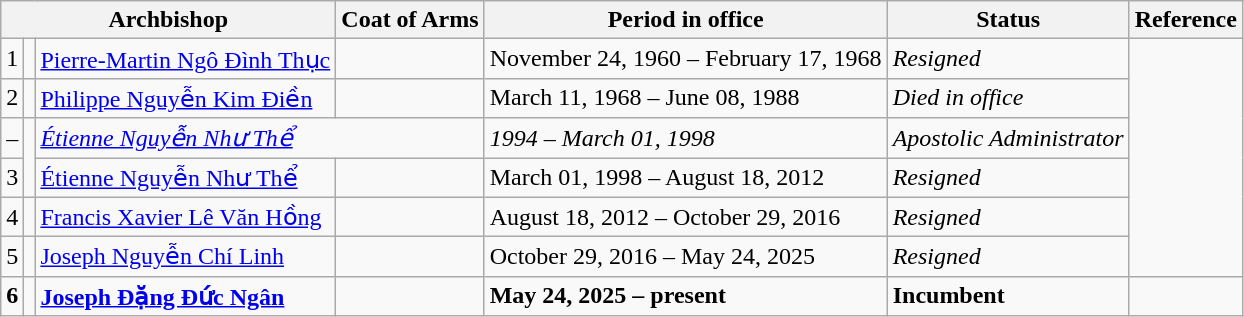<table class="wikitable">
<tr>
<th colspan="3">Archbishop</th>
<th>Coat of Arms</th>
<th>Period in office</th>
<th>Status</th>
<th>Reference</th>
</tr>
<tr>
<td>1</td>
<td></td>
<td><a href='#'>Pierre-Martin Ngô Ðình Thục</a></td>
<td></td>
<td>November 24, 1960 – February 17, 1968</td>
<td><em>Resigned</em></td>
<td rowspan=6></td>
</tr>
<tr>
<td>2</td>
<td></td>
<td><a href='#'>Philippe Nguyễn Kim Điền</a> </td>
<td></td>
<td>March 11, 1968 – June 08, 1988</td>
<td><em>Died in office</em></td>
</tr>
<tr>
<td>–</td>
<td rowspan=2></td>
<td colspan=2><em><a href='#'>Étienne Nguyễn Như Thể</a></em></td>
<td><em>1994 – March 01, 1998</em></td>
<td><em>Apostolic Administrator</em></td>
</tr>
<tr>
<td>3</td>
<td><a href='#'>Étienne Nguyễn Như Thể</a></td>
<td></td>
<td>March 01, 1998 – August 18, 2012</td>
<td><em>Resigned</em></td>
</tr>
<tr>
<td>4</td>
<td></td>
<td><a href='#'>Francis Xavier Lê Văn Hồng</a></td>
<td></td>
<td>August 18, 2012 – October 29, 2016</td>
<td><em>Resigned</em></td>
</tr>
<tr>
<td>5</td>
<td></td>
<td><a href='#'>Joseph Nguyễn Chí Linh</a></td>
<td></td>
<td>October 29, 2016 – May 24, 2025</td>
<td><em>Resigned</em></td>
</tr>
<tr>
<td><strong>6</strong></td>
<td></td>
<td><strong><a href='#'>Joseph Ðặng Ðức Ngân</a></strong></td>
<td></td>
<td><strong>May 24, 2025 – present</strong></td>
<td><strong>Incumbent</strong></td>
</tr>
</table>
